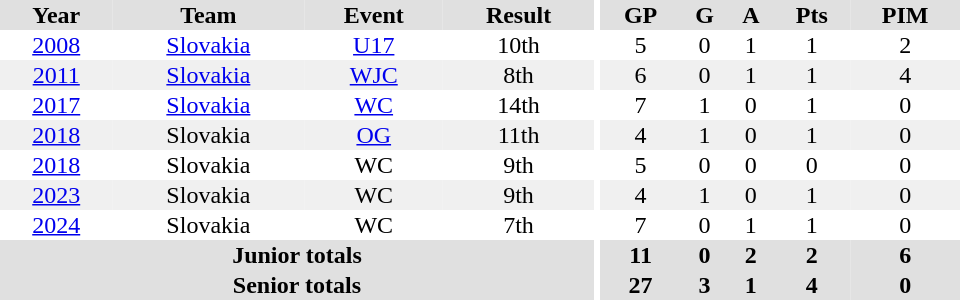<table border="0" cellpadding="1" cellspacing="0" ID="Table3" style="text-align:center; width:40em">
<tr ALIGN="center" bgcolor="#e0e0e0">
<th>Year</th>
<th>Team</th>
<th>Event</th>
<th>Result</th>
<th rowspan="99" bgcolor="#ffffff"></th>
<th>GP</th>
<th>G</th>
<th>A</th>
<th>Pts</th>
<th>PIM</th>
</tr>
<tr>
<td><a href='#'>2008</a></td>
<td><a href='#'>Slovakia</a></td>
<td><a href='#'>U17</a></td>
<td>10th</td>
<td>5</td>
<td>0</td>
<td>1</td>
<td>1</td>
<td>2</td>
</tr>
<tr bgcolor="#f0f0f0">
<td><a href='#'>2011</a></td>
<td><a href='#'>Slovakia</a></td>
<td><a href='#'>WJC</a></td>
<td>8th</td>
<td>6</td>
<td>0</td>
<td>1</td>
<td>1</td>
<td>4</td>
</tr>
<tr>
<td><a href='#'>2017</a></td>
<td><a href='#'>Slovakia</a></td>
<td><a href='#'>WC</a></td>
<td>14th</td>
<td>7</td>
<td>1</td>
<td>0</td>
<td>1</td>
<td>0</td>
</tr>
<tr bgcolor="#f0f0f0">
<td><a href='#'>2018</a></td>
<td>Slovakia</td>
<td><a href='#'>OG</a></td>
<td>11th</td>
<td>4</td>
<td>1</td>
<td>0</td>
<td>1</td>
<td>0</td>
</tr>
<tr>
<td><a href='#'>2018</a></td>
<td>Slovakia</td>
<td>WC</td>
<td>9th</td>
<td>5</td>
<td>0</td>
<td>0</td>
<td>0</td>
<td>0</td>
</tr>
<tr bgcolor="#f0f0f0">
<td><a href='#'>2023</a></td>
<td>Slovakia</td>
<td>WC</td>
<td>9th</td>
<td>4</td>
<td>1</td>
<td>0</td>
<td>1</td>
<td>0</td>
</tr>
<tr>
<td><a href='#'>2024</a></td>
<td>Slovakia</td>
<td>WC</td>
<td>7th</td>
<td>7</td>
<td>0</td>
<td>1</td>
<td>1</td>
<td>0</td>
</tr>
<tr bgcolor="#e0e0e0">
<th colspan="4">Junior totals</th>
<th>11</th>
<th>0</th>
<th>2</th>
<th>2</th>
<th>6</th>
</tr>
<tr bgcolor="#e0e0e0">
<th colspan=4>Senior totals</th>
<th>27</th>
<th>3</th>
<th>1</th>
<th>4</th>
<th>0</th>
</tr>
</table>
